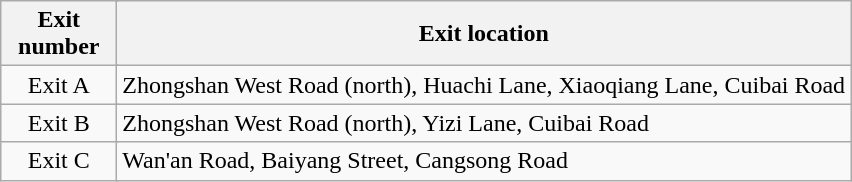<table class="wikitable">
<tr>
<th style="width:70px" colspan="2">Exit number</th>
<th>Exit location</th>
</tr>
<tr>
<td align="center" colspan="2">Exit A </td>
<td>Zhongshan West Road (north), Huachi Lane, Xiaoqiang Lane, Cuibai Road</td>
</tr>
<tr>
<td align="center" colspan="2">Exit B</td>
<td>Zhongshan West Road (north), Yizi Lane, Cuibai Road</td>
</tr>
<tr>
<td align="center" colspan="2">Exit C </td>
<td>Wan'an Road, Baiyang Street, Cangsong Road</td>
</tr>
</table>
